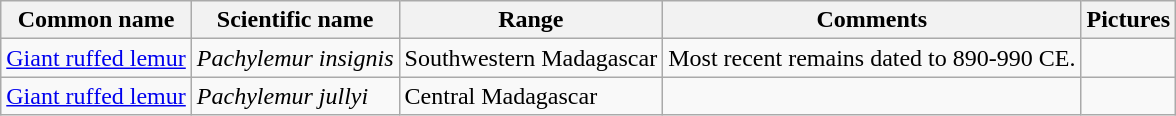<table class="wikitable sortable">
<tr>
<th>Common name</th>
<th>Scientific name</th>
<th>Range</th>
<th class="unsortable">Comments</th>
<th class="unsortable">Pictures</th>
</tr>
<tr>
<td><a href='#'>Giant ruffed lemur</a></td>
<td><em>Pachylemur insignis</em></td>
<td>Southwestern Madagascar</td>
<td>Most recent remains dated to 890-990 CE.</td>
<td></td>
</tr>
<tr>
<td><a href='#'>Giant ruffed lemur</a></td>
<td><em>Pachylemur jullyi</em></td>
<td>Central Madagascar</td>
<td></td>
<td></td>
</tr>
</table>
